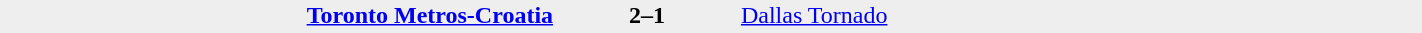<table style="width:75%; background:#eee;" cellspacing="0">
<tr>
<td rowspan="3" style="text-align:center; font-size:85%; width:15%;"></td>
<td style="width:24%; text-align:right;"><strong><a href='#'>Toronto Metros-Croatia</a></strong></td>
<td style="text-align:center; width:13%;"><strong>2–1</strong></td>
<td width=24%><a href='#'>Dallas Tornado</a></td>
<td rowspan="3" style="font-size:85%; vertical-align:top;"></td>
</tr>
<tr style=font-size:85%>
<td align=right valign=top></td>
<td valign=top></td>
<td align=left valign=top></td>
</tr>
</table>
